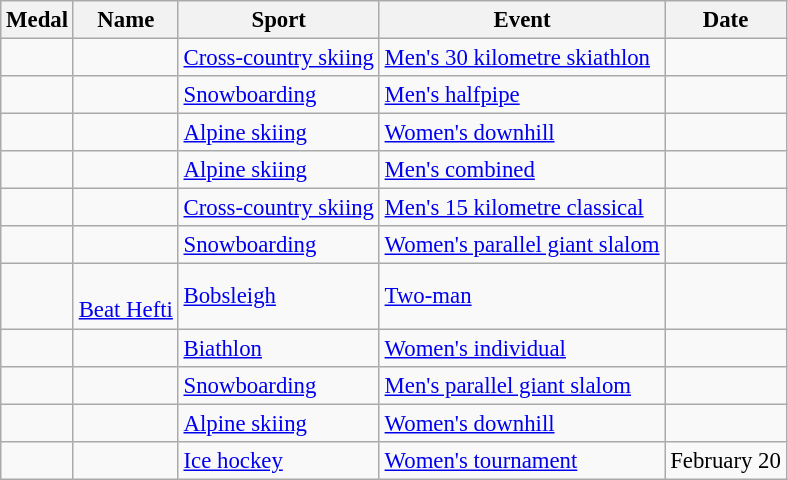<table class="wikitable sortable" style="font-size:95%">
<tr>
<th>Medal</th>
<th>Name</th>
<th>Sport</th>
<th>Event</th>
<th>Date</th>
</tr>
<tr>
<td></td>
<td></td>
<td><a href='#'>Cross-country skiing</a></td>
<td><a href='#'>Men's 30 kilometre skiathlon</a></td>
<td></td>
</tr>
<tr>
<td></td>
<td></td>
<td><a href='#'>Snowboarding</a></td>
<td><a href='#'>Men's halfpipe</a></td>
<td></td>
</tr>
<tr>
<td></td>
<td></td>
<td><a href='#'>Alpine skiing</a></td>
<td><a href='#'>Women's downhill</a></td>
<td></td>
</tr>
<tr>
<td></td>
<td></td>
<td><a href='#'>Alpine skiing</a></td>
<td><a href='#'>Men's combined</a></td>
<td></td>
</tr>
<tr>
<td></td>
<td></td>
<td><a href='#'>Cross-country skiing</a></td>
<td><a href='#'>Men's 15 kilometre classical</a></td>
<td></td>
</tr>
<tr>
<td></td>
<td></td>
<td><a href='#'>Snowboarding</a></td>
<td><a href='#'>Women's parallel giant slalom</a></td>
<td></td>
</tr>
<tr>
<td></td>
<td><br><a href='#'>Beat Hefti</a></td>
<td><a href='#'>Bobsleigh</a></td>
<td><a href='#'>Two-man</a></td>
<td></td>
</tr>
<tr>
<td></td>
<td></td>
<td><a href='#'>Biathlon</a></td>
<td><a href='#'>Women's individual</a></td>
<td></td>
</tr>
<tr>
<td></td>
<td></td>
<td><a href='#'>Snowboarding</a></td>
<td><a href='#'>Men's parallel giant slalom</a></td>
<td></td>
</tr>
<tr>
<td></td>
<td></td>
<td><a href='#'>Alpine skiing</a></td>
<td><a href='#'>Women's downhill</a></td>
<td></td>
</tr>
<tr>
<td></td>
<td><br></td>
<td><a href='#'>Ice hockey</a></td>
<td><a href='#'>Women's tournament</a></td>
<td>February 20</td>
</tr>
</table>
